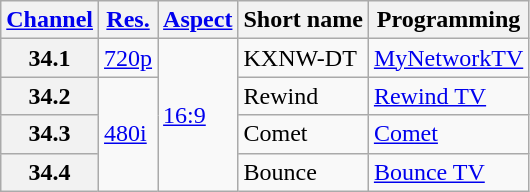<table class="wikitable">
<tr>
<th scope = "col"><a href='#'>Channel</a></th>
<th scope = "col"><a href='#'>Res.</a></th>
<th scope = "col"><a href='#'>Aspect</a></th>
<th scope = "col">Short name</th>
<th scope = "col">Programming</th>
</tr>
<tr>
<th scope = "row">34.1</th>
<td><a href='#'>720p</a></td>
<td rowspan=4><a href='#'>16:9</a></td>
<td>KXNW-DT</td>
<td><a href='#'>MyNetworkTV</a></td>
</tr>
<tr>
<th scope = "row">34.2</th>
<td rowspan=3><a href='#'>480i</a></td>
<td>Rewind</td>
<td><a href='#'>Rewind TV</a></td>
</tr>
<tr>
<th scope = "row">34.3</th>
<td>Comet</td>
<td><a href='#'>Comet</a></td>
</tr>
<tr>
<th scope = "row">34.4</th>
<td>Bounce</td>
<td><a href='#'>Bounce TV</a></td>
</tr>
</table>
